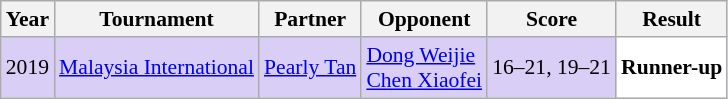<table class="sortable wikitable" style="font-size: 90%;">
<tr>
<th>Year</th>
<th>Tournament</th>
<th>Partner</th>
<th>Opponent</th>
<th>Score</th>
<th>Result</th>
</tr>
<tr style="background:#D8CEF6">
<td align="center">2019</td>
<td align="left"><a href='#'>Malaysia International</a></td>
<td align="left"> <a href='#'>Pearly Tan</a></td>
<td align="left"> <a href='#'>Dong Weijie</a><br> <a href='#'>Chen Xiaofei</a></td>
<td align="left">16–21, 19–21</td>
<td style="text-align:left; background:white"> <strong>Runner-up</strong></td>
</tr>
</table>
